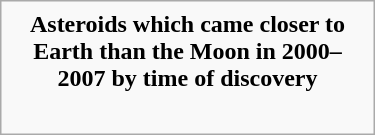<table class="infobox" style="width: 250px;">
<tr>
<td style="text-align:center"><strong>Asteroids which came closer to Earth than the Moon in 2000–2007 by time of discovery</strong></td>
</tr>
<tr>
<td><br></td>
</tr>
</table>
